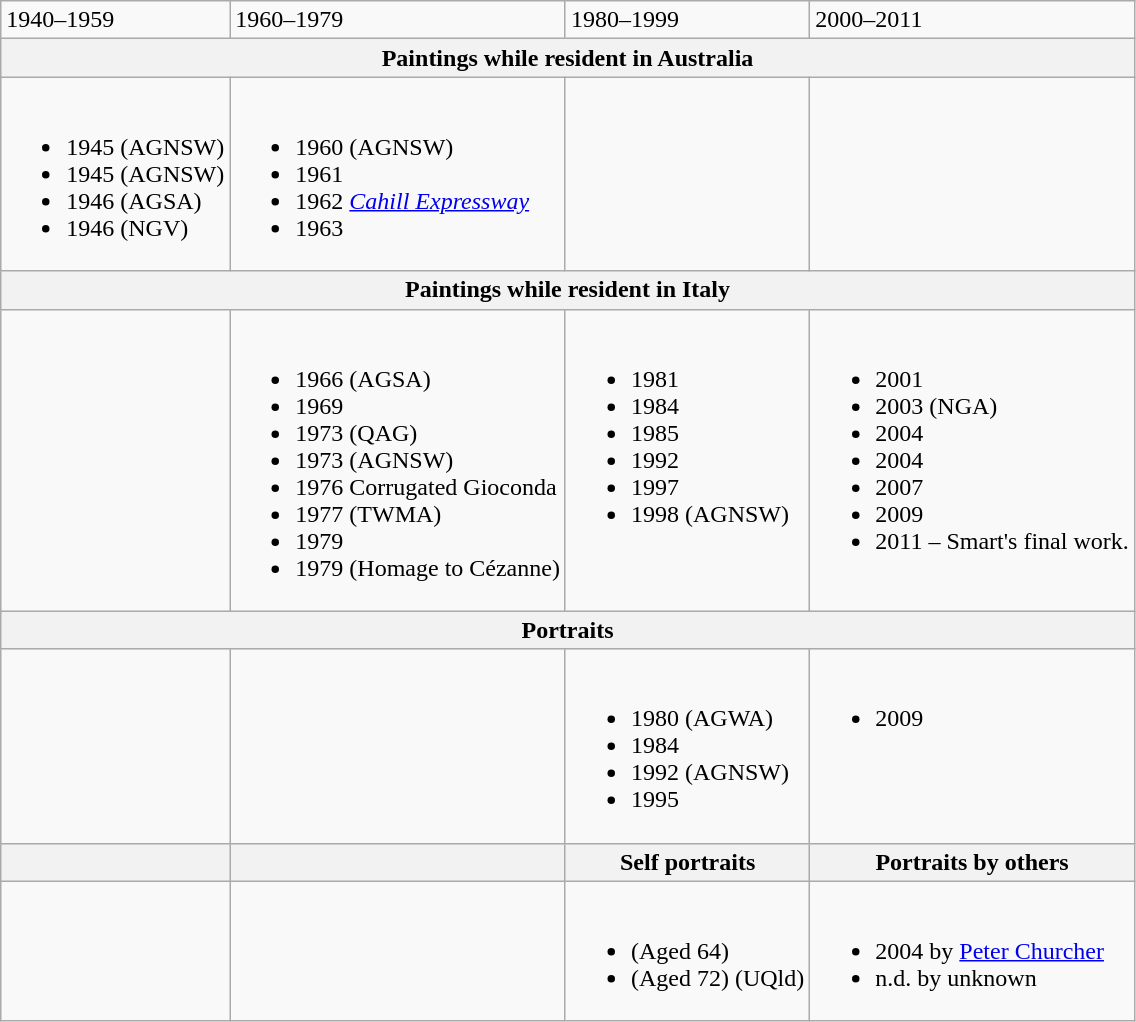<table class=wikitable>
<tr>
<td>1940–1959</td>
<td>1960–1979</td>
<td>1980–1999</td>
<td>2000–2011</td>
</tr>
<tr>
<th colspan=4>Paintings while resident in Australia</th>
</tr>
<tr valign=top>
<td><br><ul><li>1945  (AGNSW)</li><li>1945  (AGNSW)</li><li>1946  (AGSA) </li><li>1946  (NGV)</li></ul></td>
<td><br><ul><li>1960   (AGNSW)</li><li>1961 </li><li>1962 <em><a href='#'>Cahill Expressway</a></em></li><li>1963  </li></ul></td>
<td></td>
</tr>
<tr>
<th colspan=4>Paintings while resident in Italy</th>
</tr>
<tr valign=top>
<td></td>
<td><br><ul><li>1966  (AGSA)</li><li>1969 </li><li>1973  (QAG)</li><li>1973   (AGNSW)</li><li>1976 Corrugated Gioconda</li><li>1977  (TWMA)</li><li>1979 </li><li>1979   (Homage to Cézanne)</li></ul></td>
<td><br><ul><li>1981 </li><li>1984 </li><li>1985 </li><li>1992   </li><li>1997 </li><li>1998  (AGNSW)</li></ul></td>
<td><br><ul><li>2001 </li><li>2003  (NGA)</li><li>2004  </li><li>2004 </li><li>2007 </li><li>2009 </li><li>2011  – Smart's final work.</li></ul></td>
</tr>
<tr>
<th colspan=4>Portraits</th>
</tr>
<tr valign=top>
<td></td>
<td></td>
<td><br><ul><li>1980  (AGWA)</li><li>1984  </li><li>1992  (AGNSW) </li><li>1995  </li></ul></td>
<td><br><ul><li>2009 </li></ul></td>
</tr>
<tr>
<th></th>
<th></th>
<th>Self portraits</th>
<th>Portraits by others</th>
</tr>
<tr>
<td></td>
<td></td>
<td><br><ul><li>  (Aged 64) </li><li> (Aged 72) (UQld) </li></ul></td>
<td><br><ul><li>2004  by <a href='#'>Peter Churcher</a></li><li>n.d.  by unknown</li></ul></td>
</tr>
</table>
